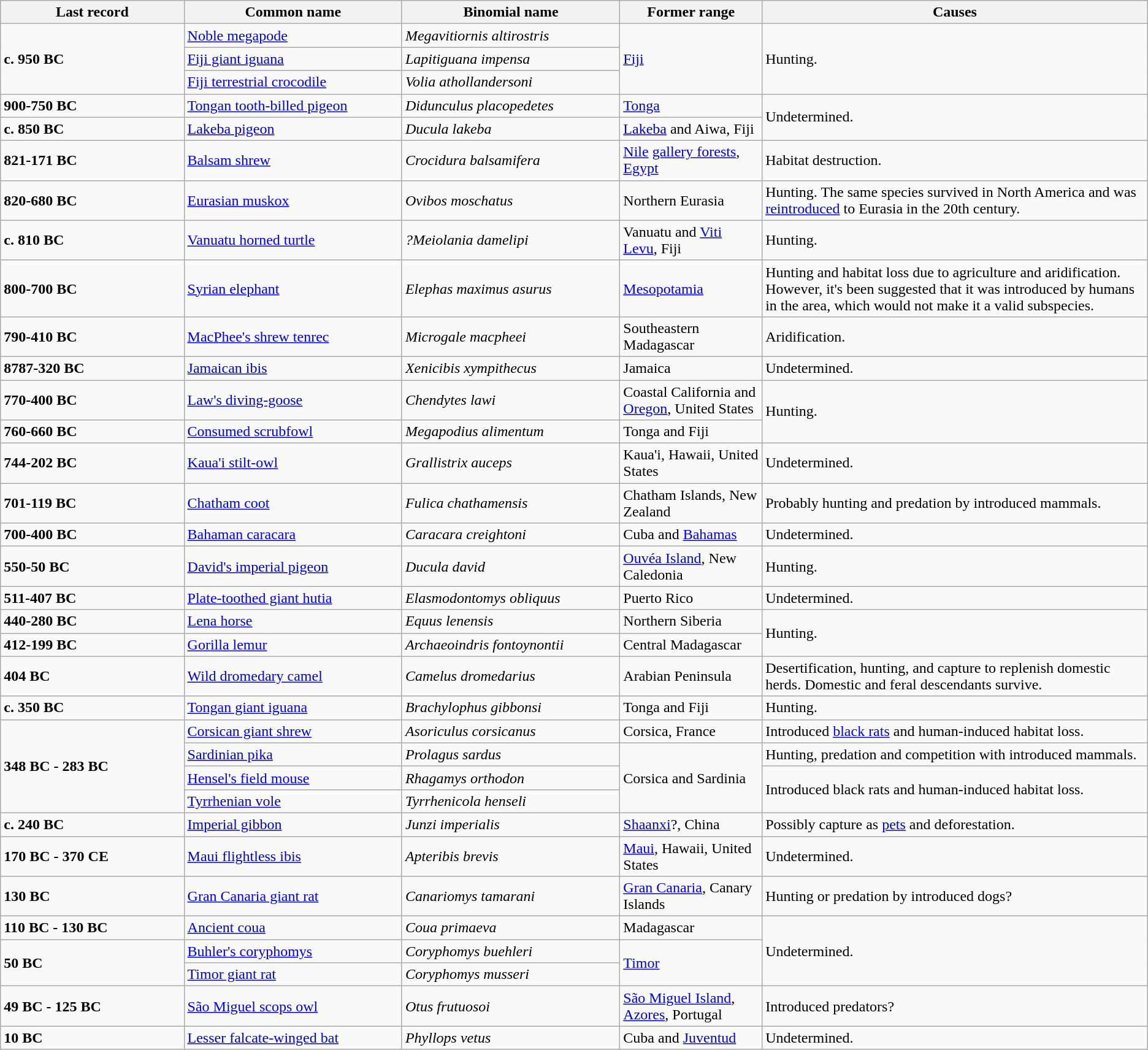<table class="wikitable sortable">
<tr>
<th style="width:16%;">Last record</th>
<th style="width:19%;">Common name</th>
<th style="width:19%;">Binomial name</th>
<th>Former range</th>
<th>Causes</th>
</tr>
<tr>
<td rowspan="3"><strong>c. 950 BC</strong></td>
<td><a href='#'>Noble megapode</a></td>
<td><em>Megavitiornis altirostris</em></td>
<td rowspan="3"><a href='#'>Fiji</a></td>
<td rowspan="3">Hunting.</td>
</tr>
<tr>
<td><a href='#'>Fiji giant iguana</a></td>
<td><em>Lapitiguana impensa</em></td>
</tr>
<tr>
<td><a href='#'>Fiji terrestrial crocodile</a></td>
<td><em>Volia athollandersoni</em></td>
</tr>
<tr>
<td><strong>900-750 BC</strong></td>
<td><a href='#'>Tongan tooth-billed pigeon</a></td>
<td><em>Didunculus placopedetes</em></td>
<td><a href='#'>Tonga</a></td>
<td rowspan="2">Undetermined.</td>
</tr>
<tr>
<td><strong>c. 850 BC</strong></td>
<td><a href='#'>Lakeba pigeon</a></td>
<td><em>Ducula lakeba</em></td>
<td><a href='#'>Lakeba</a> and Aiwa, Fiji</td>
</tr>
<tr>
<td><strong>821-171 BC</strong></td>
<td><a href='#'>Balsam shrew</a></td>
<td><em>Crocidura balsamifera</em></td>
<td><a href='#'>Nile</a> <a href='#'>gallery forests</a>, <a href='#'>Egypt</a></td>
<td>Habitat destruction.</td>
</tr>
<tr>
<td><strong>820-680 BC</strong></td>
<td><a href='#'>Eurasian muskox</a></td>
<td><em>Ovibos moschatus</em></td>
<td>Northern Eurasia</td>
<td>Hunting. The same species survived in North America and was <a href='#'>reintroduced</a> to Eurasia in the 20th century.</td>
</tr>
<tr>
<td><strong>c. 810 BC</strong></td>
<td><a href='#'>Vanuatu horned turtle</a></td>
<td><em>?Meiolania damelipi</em></td>
<td>Vanuatu and <a href='#'>Viti Levu</a>, Fiji</td>
<td>Hunting.</td>
</tr>
<tr>
<td><strong>800-700 BC</strong></td>
<td><a href='#'>Syrian elephant</a></td>
<td><em>Elephas maximus asurus</em></td>
<td><a href='#'>Mesopotamia</a></td>
<td>Hunting and habitat loss due to agriculture and aridification. However, it's been suggested that it was introduced by humans in the area, which would not make it a valid subspecies.</td>
</tr>
<tr>
<td><strong>790-410 BC</strong></td>
<td><a href='#'>MacPhee's shrew tenrec</a></td>
<td><em>Microgale macpheei</em></td>
<td>Southeastern Madagascar</td>
<td>Aridification.</td>
</tr>
<tr>
<td><strong>8787-320 BC</strong></td>
<td><a href='#'>Jamaican ibis</a></td>
<td><em>Xenicibis xympithecus</em></td>
<td>Jamaica</td>
<td>Undetermined.</td>
</tr>
<tr>
<td><strong>770-400 BC</strong></td>
<td><a href='#'>Law's diving-goose</a></td>
<td><em>Chendytes lawi</em></td>
<td>Coastal California and <a href='#'>Oregon</a>, United States</td>
<td rowspan="2">Hunting.</td>
</tr>
<tr>
<td><strong>760-660 BC</strong></td>
<td><a href='#'>Consumed scrubfowl</a></td>
<td><em>Megapodius alimentum</em></td>
<td>Tonga and Fiji</td>
</tr>
<tr>
<td><strong>744-202 BC</strong></td>
<td><a href='#'>Kaua'i stilt-owl</a></td>
<td><em>Grallistrix auceps</em></td>
<td>Kaua'i, Hawaii, United States</td>
<td>Undetermined.</td>
</tr>
<tr>
<td><strong>701-119 BC</strong></td>
<td><a href='#'>Chatham coot</a></td>
<td><em>Fulica chathamensis</em></td>
<td>Chatham Islands, New Zealand</td>
<td>Probably hunting and predation by introduced mammals.</td>
</tr>
<tr>
<td><strong>700-400 BC</strong></td>
<td><a href='#'>Bahaman caracara</a></td>
<td><em>Caracara creightoni</em></td>
<td>Cuba and <a href='#'>Bahamas</a></td>
<td>Undetermined.</td>
</tr>
<tr>
<td><strong>550-50 BC</strong></td>
<td><a href='#'>David's imperial pigeon</a></td>
<td><em>Ducula david</em></td>
<td><a href='#'>Ouvéa Island</a>, New Caledonia</td>
<td>Hunting.</td>
</tr>
<tr>
<td><strong>511-407 BC</strong></td>
<td><a href='#'>Plate-toothed giant hutia</a></td>
<td><em>Elasmodontomys obliquus</em></td>
<td>Puerto Rico</td>
<td>Undetermined.</td>
</tr>
<tr>
<td><strong>440-280 BC</strong></td>
<td><a href='#'>Lena horse</a></td>
<td><em>Equus lenensis</em></td>
<td>Northern Siberia</td>
<td rowspan="2">Hunting.</td>
</tr>
<tr>
<td><strong>412-199 BC</strong></td>
<td><a href='#'>Gorilla lemur</a></td>
<td><em>Archaeoindris fontoynontii</em></td>
<td>Central Madagascar</td>
</tr>
<tr>
<td><strong>404 BC</strong></td>
<td><a href='#'>Wild dromedary camel</a></td>
<td><em>Camelus dromedarius</em></td>
<td>Arabian Peninsula</td>
<td>Desertification, hunting, and capture to replenish domestic herds. Domestic and feral descendants survive.</td>
</tr>
<tr>
<td><strong>c. 350 BC</strong></td>
<td><a href='#'>Tongan giant iguana</a></td>
<td><em>Brachylophus gibbonsi</em></td>
<td>Tonga and Fiji</td>
<td>Hunting.</td>
</tr>
<tr>
<td rowspan="4"><strong>348 BC - 283 BC</strong></td>
<td><a href='#'>Corsican giant shrew</a></td>
<td><em>Asoriculus corsicanus</em></td>
<td>Corsica, France</td>
<td>Introduced <a href='#'>black rats</a> and human-induced habitat loss.</td>
</tr>
<tr>
<td><a href='#'>Sardinian pika</a></td>
<td><em>Prolagus sardus</em></td>
<td rowspan="3">Corsica and Sardinia</td>
<td>Hunting, predation and competition with introduced mammals.</td>
</tr>
<tr>
<td><a href='#'>Hensel's field mouse</a></td>
<td><em>Rhagamys orthodon</em></td>
<td rowspan="2">Introduced black rats and human-induced habitat loss.</td>
</tr>
<tr>
<td><a href='#'>Tyrrhenian vole</a></td>
<td><em>Tyrrhenicola henseli</em></td>
</tr>
<tr>
<td><strong>c. 240 BC</strong></td>
<td><a href='#'>Imperial gibbon</a></td>
<td><em>Junzi imperialis</em></td>
<td><a href='#'>Shaanxi</a>?, China</td>
<td>Possibly capture as <a href='#'>pets</a> and deforestation.</td>
</tr>
<tr>
<td><strong>170 BC - 370 CE</strong></td>
<td><a href='#'>Maui flightless ibis</a></td>
<td><em>Apteribis brevis</em></td>
<td><a href='#'>Maui</a>, Hawaii, United States</td>
<td>Undetermined.</td>
</tr>
<tr>
<td><strong>130 BC</strong></td>
<td><a href='#'>Gran Canaria giant rat</a></td>
<td><em>Canariomys tamarani</em></td>
<td><a href='#'>Gran Canaria</a>, Canary Islands</td>
<td>Hunting or predation by introduced dogs?</td>
</tr>
<tr>
<td><strong>110 BC - 130 BC</strong></td>
<td><a href='#'>Ancient coua</a></td>
<td><em>Coua primaeva</em></td>
<td>Madagascar</td>
<td rowspan="3">Undetermined.</td>
</tr>
<tr>
<td rowspan="2"><strong>50 BC</strong></td>
<td><a href='#'>Buhler's coryphomys</a></td>
<td><em>Coryphomys buehleri</em></td>
<td rowspan="2"><a href='#'>Timor</a></td>
</tr>
<tr>
<td><a href='#'>Timor giant rat</a></td>
<td><em>Coryphomys musseri</em></td>
</tr>
<tr>
<td><strong>49 BC - 125 BC</strong></td>
<td><a href='#'>São Miguel scops owl</a></td>
<td><em>Otus frutuosoi</em></td>
<td><a href='#'>São Miguel Island</a>, <a href='#'>Azores</a>, Portugal</td>
<td>Introduced predators?</td>
</tr>
<tr>
<td><strong>10 BC</strong></td>
<td><a href='#'>Lesser falcate-winged bat</a></td>
<td><em>Phyllops vetus</em></td>
<td>Cuba and <a href='#'>Juventud</a></td>
<td>Undetermined.</td>
</tr>
</table>
